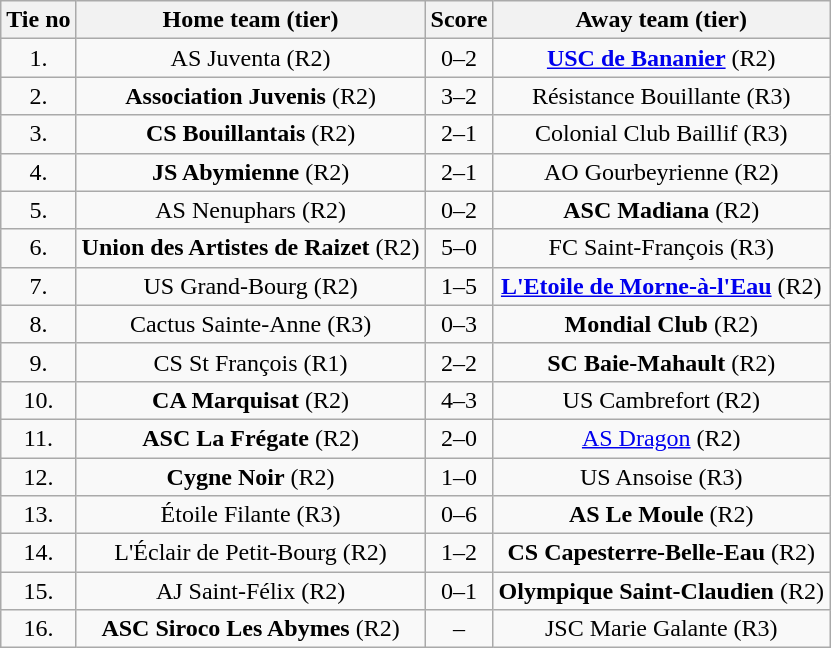<table class="wikitable" style="text-align: center">
<tr>
<th>Tie no</th>
<th>Home team (tier)</th>
<th>Score</th>
<th>Away team (tier)</th>
</tr>
<tr>
<td>1.</td>
<td> AS Juventa (R2)</td>
<td>0–2</td>
<td><strong><a href='#'>USC de Bananier</a></strong> (R2) </td>
</tr>
<tr>
<td>2.</td>
<td> <strong>Association Juvenis</strong> (R2)</td>
<td>3–2</td>
<td>Résistance Bouillante (R3) </td>
</tr>
<tr>
<td>3.</td>
<td> <strong>CS Bouillantais</strong> (R2)</td>
<td>2–1</td>
<td>Colonial Club Baillif (R3) </td>
</tr>
<tr>
<td>4.</td>
<td> <strong>JS Abymienne</strong> (R2)</td>
<td>2–1</td>
<td>AO Gourbeyrienne (R2) </td>
</tr>
<tr>
<td>5.</td>
<td> AS Nenuphars (R2)</td>
<td>0–2</td>
<td><strong>ASC Madiana</strong> (R2) </td>
</tr>
<tr>
<td>6.</td>
<td> <strong>Union des Artistes de Raizet</strong> (R2)</td>
<td>5–0</td>
<td>FC Saint-François (R3) </td>
</tr>
<tr>
<td>7.</td>
<td> US Grand-Bourg (R2)</td>
<td>1–5</td>
<td><strong><a href='#'>L'Etoile de Morne-à-l'Eau</a></strong> (R2) </td>
</tr>
<tr>
<td>8.</td>
<td> Cactus Sainte-Anne (R3)</td>
<td>0–3</td>
<td><strong>Mondial Club</strong> (R2) </td>
</tr>
<tr>
<td>9.</td>
<td> CS St François (R1)</td>
<td>2–2 </td>
<td><strong>SC Baie-Mahault</strong> (R2) </td>
</tr>
<tr>
<td>10.</td>
<td> <strong>CA Marquisat</strong> (R2)</td>
<td>4–3</td>
<td>US Cambrefort (R2) </td>
</tr>
<tr>
<td>11.</td>
<td> <strong>ASC La Frégate</strong> (R2)</td>
<td>2–0</td>
<td><a href='#'>AS Dragon</a> (R2) </td>
</tr>
<tr>
<td>12.</td>
<td> <strong>Cygne Noir</strong> (R2)</td>
<td>1–0</td>
<td>US Ansoise (R3) </td>
</tr>
<tr>
<td>13.</td>
<td> Étoile Filante (R3)</td>
<td>0–6</td>
<td><strong>AS Le Moule</strong> (R2) </td>
</tr>
<tr>
<td>14.</td>
<td> L'Éclair de Petit-Bourg (R2)</td>
<td>1–2</td>
<td><strong>CS Capesterre-Belle-Eau</strong> (R2) </td>
</tr>
<tr>
<td>15.</td>
<td> AJ Saint-Félix (R2)</td>
<td>0–1</td>
<td><strong>Olympique Saint-Claudien</strong> (R2) </td>
</tr>
<tr>
<td>16.</td>
<td> <strong>ASC Siroco Les Abymes</strong> (R2)</td>
<td>–</td>
<td>JSC Marie Galante (R3) </td>
</tr>
</table>
